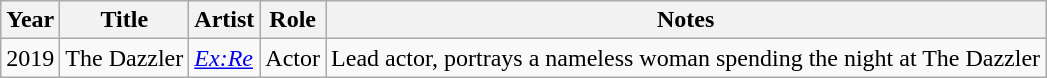<table class="wikitable sortable">
<tr>
<th>Year</th>
<th>Title</th>
<th>Artist</th>
<th>Role</th>
<th class="unsortable">Notes</th>
</tr>
<tr>
<td>2019</td>
<td>The Dazzler</td>
<td><em><a href='#'>Ex:Re</a></em></td>
<td>Actor</td>
<td>Lead actor, portrays a nameless woman spending the night at The Dazzler</td>
</tr>
</table>
